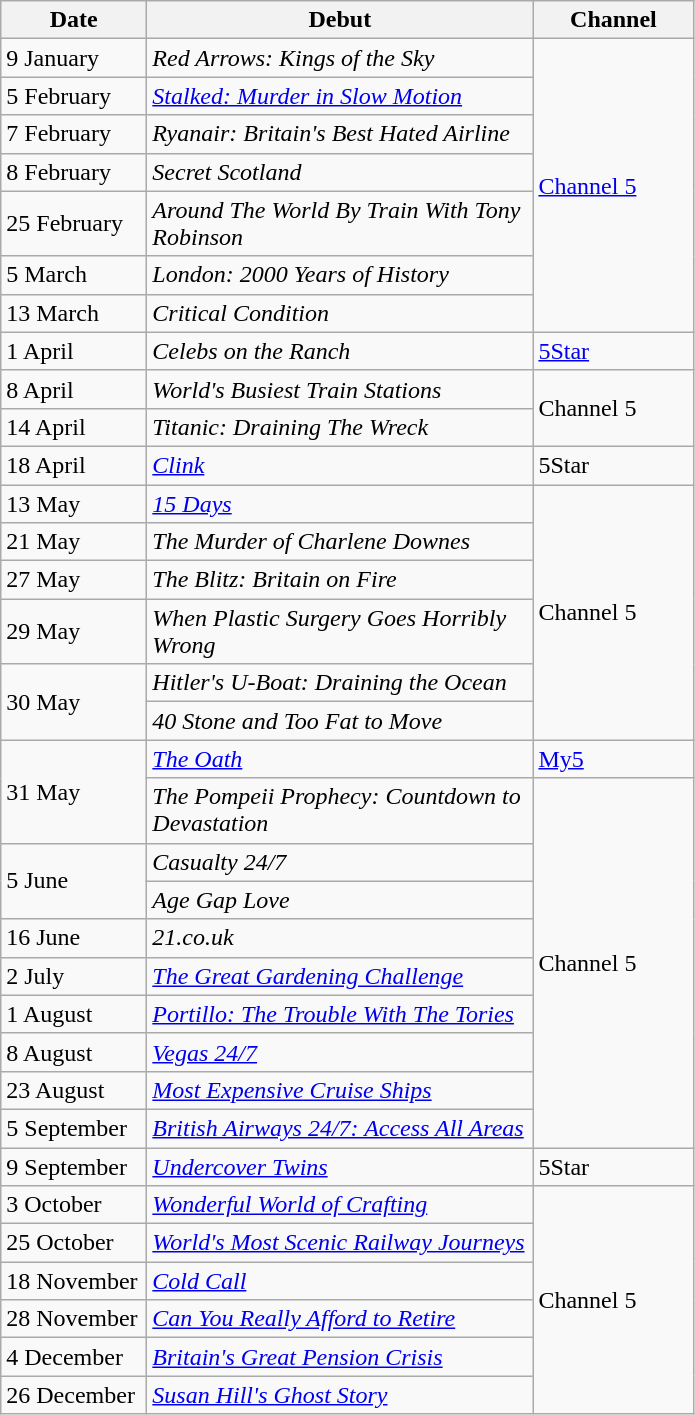<table class="wikitable">
<tr>
<th width=90>Date</th>
<th width=250>Debut</th>
<th width=100>Channel</th>
</tr>
<tr>
<td>9 January</td>
<td><em>Red Arrows: Kings of the Sky</em></td>
<td rowspan="7"><a href='#'>Channel 5</a></td>
</tr>
<tr>
<td>5 February</td>
<td><em><a href='#'>Stalked: Murder in Slow Motion</a></em></td>
</tr>
<tr>
<td>7 February</td>
<td><em>Ryanair: Britain's Best Hated Airline</em></td>
</tr>
<tr>
<td>8 February</td>
<td><em>Secret Scotland</em></td>
</tr>
<tr>
<td>25 February</td>
<td><em>Around The World By Train With Tony Robinson</em></td>
</tr>
<tr>
<td>5 March</td>
<td><em>London: 2000 Years of History</em></td>
</tr>
<tr>
<td>13 March</td>
<td><em>Critical Condition</em></td>
</tr>
<tr>
<td>1 April</td>
<td><em>Celebs on the Ranch</em></td>
<td><a href='#'>5Star</a></td>
</tr>
<tr>
<td>8 April</td>
<td><em>World's Busiest Train Stations</em></td>
<td rowspan="2">Channel 5</td>
</tr>
<tr>
<td>14 April</td>
<td><em>Titanic: Draining The Wreck</em></td>
</tr>
<tr>
<td>18 April</td>
<td><em><a href='#'>Clink</a></em></td>
<td>5Star</td>
</tr>
<tr>
<td>13 May</td>
<td><em><a href='#'>15 Days</a></em></td>
<td rowspan="6">Channel 5</td>
</tr>
<tr>
<td>21 May</td>
<td><em>The Murder of Charlene Downes</em></td>
</tr>
<tr>
<td>27 May</td>
<td><em>The Blitz: Britain on Fire</em></td>
</tr>
<tr>
<td>29 May</td>
<td><em>When Plastic Surgery Goes Horribly Wrong</em></td>
</tr>
<tr>
<td rowspan="2">30 May</td>
<td><em>Hitler's U-Boat: Draining the Ocean</em></td>
</tr>
<tr>
<td><em>40 Stone and Too Fat to Move</em></td>
</tr>
<tr>
<td rowspan="2">31 May</td>
<td><em><a href='#'>The Oath</a></em></td>
<td><a href='#'>My5</a></td>
</tr>
<tr>
<td><em>The Pompeii Prophecy: Countdown to Devastation</em></td>
<td rowspan="9">Channel 5</td>
</tr>
<tr>
<td rowspan="2">5 June</td>
<td><em>Casualty 24/7</em></td>
</tr>
<tr>
<td><em>Age Gap Love</em></td>
</tr>
<tr>
<td>16 June</td>
<td><em>21.co.uk</em></td>
</tr>
<tr>
<td>2 July</td>
<td><em><a href='#'>The Great Gardening Challenge</a></em></td>
</tr>
<tr>
<td>1 August</td>
<td><em><a href='#'>Portillo: The Trouble With The Tories</a></em></td>
</tr>
<tr>
<td>8 August</td>
<td><em><a href='#'>Vegas 24/7</a></em></td>
</tr>
<tr>
<td>23 August</td>
<td><em><a href='#'>Most Expensive Cruise Ships</a></em></td>
</tr>
<tr>
<td>5 September</td>
<td><em><a href='#'>British Airways 24/7: Access All Areas</a></em></td>
</tr>
<tr>
<td>9 September</td>
<td><em><a href='#'>Undercover Twins</a></em></td>
<td>5Star</td>
</tr>
<tr>
<td>3 October</td>
<td><em><a href='#'>Wonderful World of Crafting</a></em></td>
<td rowspan="6">Channel 5</td>
</tr>
<tr>
<td>25 October</td>
<td><em><a href='#'>World's Most Scenic Railway Journeys</a></em></td>
</tr>
<tr>
<td>18 November</td>
<td><em><a href='#'>Cold Call</a></em></td>
</tr>
<tr>
<td>28 November</td>
<td><em><a href='#'>Can You Really Afford to Retire</a></em></td>
</tr>
<tr>
<td>4 December</td>
<td><em><a href='#'>Britain's Great Pension Crisis</a></em></td>
</tr>
<tr>
<td>26 December</td>
<td><em><a href='#'>Susan Hill's Ghost Story</a></em></td>
</tr>
</table>
